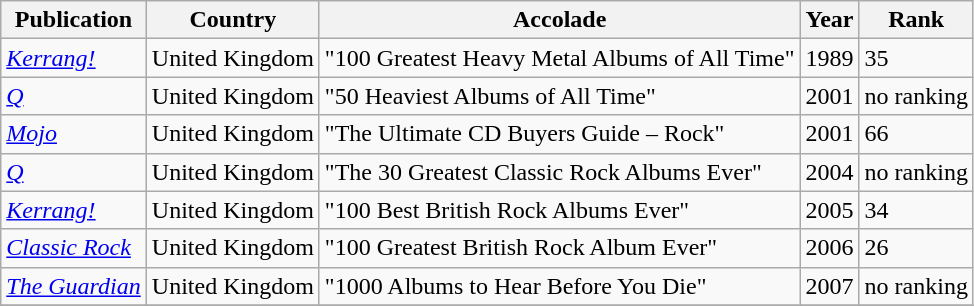<table class="wikitable sortable">
<tr>
<th>Publication</th>
<th>Country</th>
<th>Accolade</th>
<th>Year</th>
<th style="text-align:center;">Rank</th>
</tr>
<tr>
<td><em><a href='#'>Kerrang!</a></em></td>
<td>United Kingdom</td>
<td>"100 Greatest Heavy Metal Albums of All Time"</td>
<td>1989</td>
<td>35</td>
</tr>
<tr>
<td><em><a href='#'>Q</a></em></td>
<td>United Kingdom</td>
<td>"50 Heaviest Albums of All Time"</td>
<td>2001</td>
<td>no ranking</td>
</tr>
<tr>
<td><em><a href='#'>Mojo</a></em></td>
<td>United Kingdom</td>
<td>"The Ultimate CD Buyers Guide – Rock"</td>
<td>2001</td>
<td>66</td>
</tr>
<tr>
<td><em><a href='#'>Q</a></em></td>
<td>United Kingdom</td>
<td>"The 30 Greatest Classic Rock Albums Ever"</td>
<td>2004</td>
<td>no ranking</td>
</tr>
<tr>
<td><em><a href='#'>Kerrang!</a></em></td>
<td>United Kingdom</td>
<td>"100 Best British Rock Albums Ever"</td>
<td>2005</td>
<td>34</td>
</tr>
<tr>
<td><em><a href='#'>Classic Rock</a></em></td>
<td>United Kingdom</td>
<td>"100 Greatest British Rock Album Ever"</td>
<td>2006</td>
<td>26</td>
</tr>
<tr>
<td><em><a href='#'>The Guardian</a></em></td>
<td>United Kingdom</td>
<td>"1000 Albums to Hear Before You Die"</td>
<td>2007</td>
<td>no ranking</td>
</tr>
<tr>
</tr>
</table>
